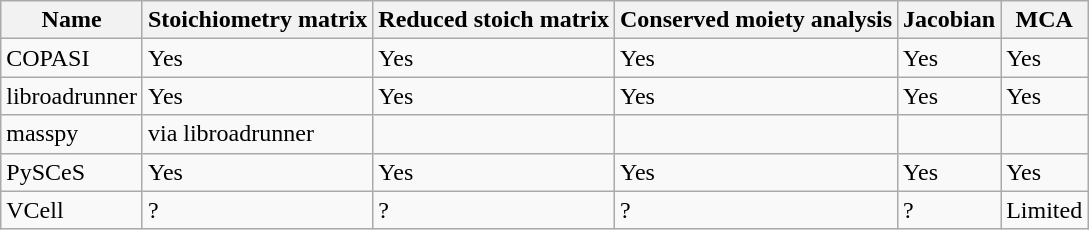<table class="wikitable">
<tr>
<th>Name</th>
<th>Stoichiometry matrix</th>
<th>Reduced stoich matrix</th>
<th>Conserved moiety analysis</th>
<th>Jacobian</th>
<th>MCA</th>
</tr>
<tr>
<td>COPASI</td>
<td>Yes</td>
<td>Yes</td>
<td>Yes</td>
<td>Yes</td>
<td>Yes</td>
</tr>
<tr>
<td>libroadrunner</td>
<td>Yes</td>
<td>Yes</td>
<td>Yes</td>
<td>Yes</td>
<td>Yes</td>
</tr>
<tr>
<td>masspy</td>
<td>via libroadrunner</td>
<td></td>
<td></td>
<td></td>
<td></td>
</tr>
<tr>
<td>PySCeS</td>
<td>Yes</td>
<td>Yes</td>
<td>Yes</td>
<td>Yes</td>
<td>Yes</td>
</tr>
<tr>
<td>VCell</td>
<td>?</td>
<td>?</td>
<td>?</td>
<td>?</td>
<td>Limited</td>
</tr>
</table>
